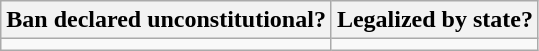<table class="wikitable">
<tr>
<th>Ban declared unconstitutional?</th>
<th>Legalized by state?</th>
</tr>
<tr>
<td></td>
<td></td>
</tr>
</table>
